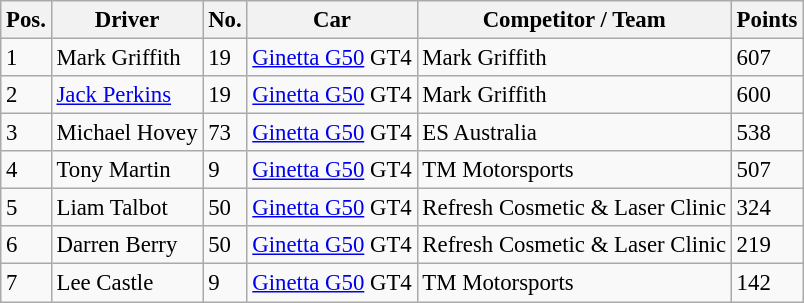<table class="wikitable" style="font-size: 95%;">
<tr>
<th>Pos.</th>
<th>Driver</th>
<th>No.</th>
<th>Car</th>
<th>Competitor / Team</th>
<th>Points</th>
</tr>
<tr>
<td>1</td>
<td>Mark Griffith</td>
<td>19</td>
<td><a href='#'>Ginetta G50</a> GT4</td>
<td>Mark Griffith</td>
<td>607</td>
</tr>
<tr>
<td>2</td>
<td><a href='#'>Jack Perkins</a></td>
<td>19</td>
<td><a href='#'>Ginetta G50</a> GT4</td>
<td>Mark Griffith</td>
<td>600</td>
</tr>
<tr>
<td>3</td>
<td>Michael Hovey</td>
<td>73</td>
<td><a href='#'>Ginetta G50</a> GT4</td>
<td>ES Australia</td>
<td>538</td>
</tr>
<tr>
<td>4</td>
<td>Tony Martin</td>
<td>9</td>
<td><a href='#'>Ginetta G50</a> GT4</td>
<td>TM Motorsports</td>
<td>507</td>
</tr>
<tr>
<td>5</td>
<td>Liam Talbot</td>
<td>50</td>
<td><a href='#'>Ginetta G50</a> GT4</td>
<td>Refresh Cosmetic & Laser Clinic</td>
<td>324</td>
</tr>
<tr>
<td>6</td>
<td>Darren Berry</td>
<td>50</td>
<td><a href='#'>Ginetta G50</a> GT4</td>
<td>Refresh Cosmetic & Laser Clinic</td>
<td>219</td>
</tr>
<tr>
<td>7</td>
<td>Lee Castle</td>
<td>9</td>
<td><a href='#'>Ginetta G50</a> GT4</td>
<td>TM Motorsports</td>
<td>142</td>
</tr>
</table>
